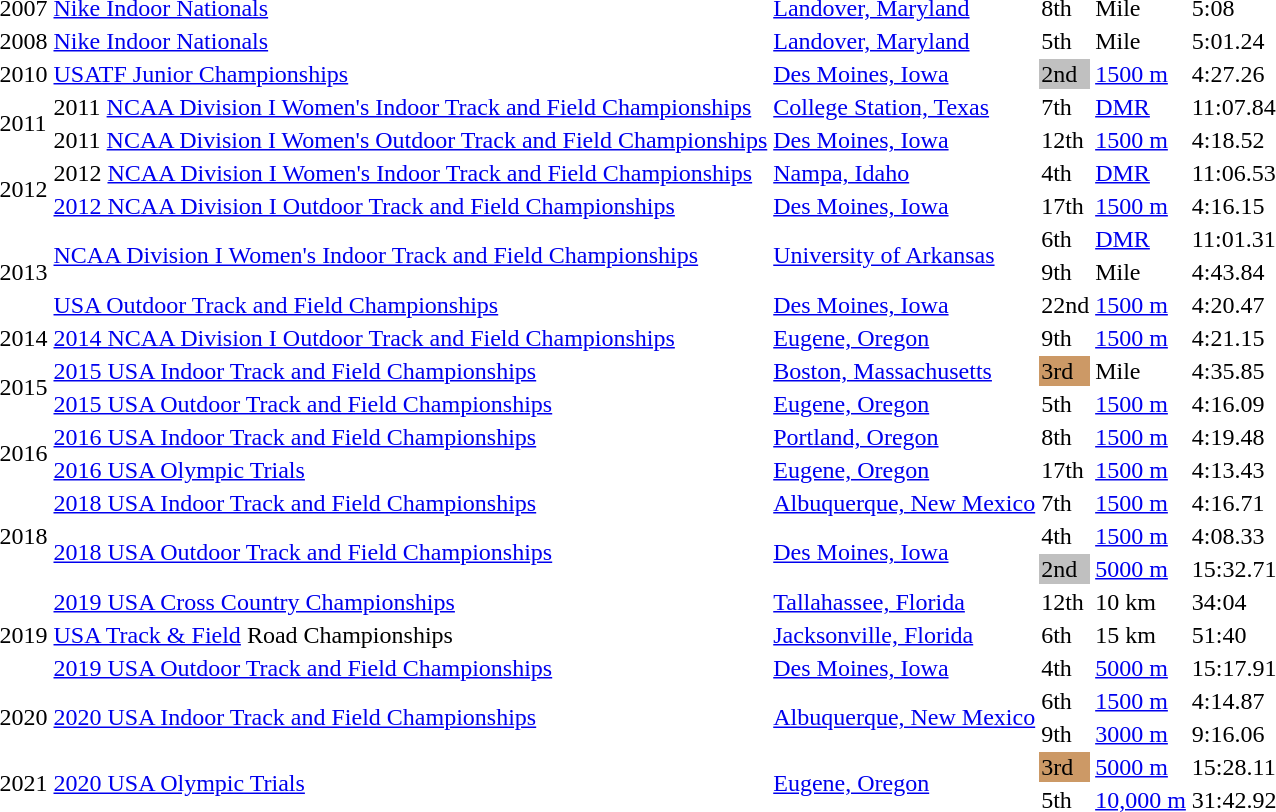<table>
<tr>
<td>2007</td>
<td><a href='#'>Nike Indoor Nationals</a></td>
<td><a href='#'>Landover, Maryland</a></td>
<td>8th</td>
<td>Mile</td>
<td>5:08</td>
</tr>
<tr>
<td>2008</td>
<td><a href='#'>Nike Indoor Nationals</a></td>
<td><a href='#'>Landover, Maryland</a></td>
<td>5th</td>
<td>Mile</td>
<td>5:01.24</td>
</tr>
<tr>
<td>2010</td>
<td><a href='#'>USATF Junior Championships</a></td>
<td><a href='#'>Des Moines, Iowa</a></td>
<td bgcolor=silver>2nd</td>
<td><a href='#'>1500 m</a></td>
<td>4:27.26</td>
</tr>
<tr>
<td rowspan=2>2011</td>
<td>2011 <a href='#'>NCAA Division I Women's Indoor Track and Field Championships</a></td>
<td><a href='#'>College Station, Texas</a></td>
<td>7th</td>
<td><a href='#'>DMR</a></td>
<td>11:07.84</td>
</tr>
<tr>
<td>2011 <a href='#'>NCAA Division I Women's Outdoor Track and Field Championships</a></td>
<td><a href='#'>Des Moines, Iowa</a></td>
<td>12th</td>
<td><a href='#'>1500 m</a></td>
<td>4:18.52</td>
</tr>
<tr>
<td rowspan=2>2012</td>
<td>2012 <a href='#'>NCAA Division I Women's Indoor Track and Field Championships</a></td>
<td><a href='#'>Nampa, Idaho</a></td>
<td>4th</td>
<td><a href='#'>DMR</a></td>
<td>11:06.53</td>
</tr>
<tr>
<td><a href='#'>2012 NCAA Division I Outdoor Track and Field Championships</a></td>
<td><a href='#'>Des Moines, Iowa</a></td>
<td>17th</td>
<td><a href='#'>1500 m</a></td>
<td>4:16.15</td>
</tr>
<tr>
<td rowspan=3>2013</td>
<td rowspan=2><a href='#'>NCAA Division I Women's Indoor Track and Field Championships</a></td>
<td rowspan=2><a href='#'>University of Arkansas</a></td>
<td>6th</td>
<td><a href='#'>DMR</a></td>
<td>11:01.31</td>
</tr>
<tr>
<td>9th</td>
<td>Mile</td>
<td>4:43.84</td>
</tr>
<tr>
<td><a href='#'>USA Outdoor Track and Field Championships</a></td>
<td><a href='#'>Des Moines, Iowa</a></td>
<td>22nd</td>
<td><a href='#'>1500 m</a></td>
<td>4:20.47</td>
</tr>
<tr>
<td rowspan=1>2014</td>
<td><a href='#'>2014 NCAA Division I Outdoor Track and Field Championships</a></td>
<td><a href='#'>Eugene, Oregon</a></td>
<td>9th</td>
<td><a href='#'>1500 m</a></td>
<td>4:21.15</td>
</tr>
<tr>
<td rowspan=2>2015</td>
<td><a href='#'>2015 USA Indoor Track and Field Championships</a></td>
<td><a href='#'>Boston, Massachusetts</a></td>
<td bgcolor="cc9966">3rd</td>
<td>Mile</td>
<td>4:35.85</td>
</tr>
<tr>
<td><a href='#'>2015 USA Outdoor Track and Field Championships</a></td>
<td><a href='#'>Eugene, Oregon</a></td>
<td>5th</td>
<td><a href='#'>1500 m</a></td>
<td>4:16.09</td>
</tr>
<tr>
<td rowspan=2>2016</td>
<td><a href='#'>2016 USA Indoor Track and Field Championships</a></td>
<td><a href='#'>Portland, Oregon</a></td>
<td>8th</td>
<td><a href='#'>1500 m</a></td>
<td>4:19.48</td>
</tr>
<tr>
<td><a href='#'>2016 USA Olympic Trials</a></td>
<td><a href='#'>Eugene, Oregon</a></td>
<td>17th</td>
<td><a href='#'>1500 m</a></td>
<td>4:13.43 </td>
</tr>
<tr>
<td rowspan=3>2018</td>
<td><a href='#'>2018 USA Indoor Track and Field Championships</a></td>
<td><a href='#'>Albuquerque, New Mexico</a></td>
<td>7th</td>
<td><a href='#'>1500 m</a></td>
<td>4:16.71</td>
</tr>
<tr>
<td rowspan=2><a href='#'>2018 USA Outdoor Track and Field Championships</a></td>
<td rowspan=2><a href='#'>Des Moines, Iowa</a></td>
<td>4th</td>
<td><a href='#'>1500 m</a></td>
<td>4:08.33</td>
</tr>
<tr>
<td bgcolor=silver>2nd</td>
<td><a href='#'>5000 m</a></td>
<td>15:32.71</td>
</tr>
<tr>
<td rowspan=3>2019</td>
<td rowspan=1><a href='#'>2019 USA Cross Country Championships</a></td>
<td rowspan=1><a href='#'>Tallahassee, Florida</a></td>
<td>12th</td>
<td>10 km</td>
<td>34:04</td>
</tr>
<tr>
<td rowspan=1><a href='#'>USA Track & Field</a> Road Championships</td>
<td rowspan=1><a href='#'>Jacksonville, Florida</a></td>
<td>6th</td>
<td>15 km</td>
<td>51:40</td>
</tr>
<tr>
<td rowspan=1><a href='#'>2019 USA Outdoor Track and Field Championships</a></td>
<td rowspan=1><a href='#'>Des Moines, Iowa</a></td>
<td>4th</td>
<td><a href='#'>5000 m</a></td>
<td>15:17.91</td>
</tr>
<tr>
<td rowspan=2>2020</td>
<td rowspan=2><a href='#'>2020 USA Indoor Track and Field Championships</a></td>
<td rowspan=2><a href='#'>Albuquerque, New Mexico</a></td>
<td>6th</td>
<td><a href='#'>1500 m</a></td>
<td>4:14.87</td>
</tr>
<tr>
<td>9th</td>
<td><a href='#'>3000 m</a></td>
<td>9:16.06</td>
</tr>
<tr>
<td rowspan=2>2021</td>
<td rowspan=2><a href='#'>2020 USA Olympic Trials</a></td>
<td rowspan=2><a href='#'>Eugene, Oregon</a></td>
<td bgcolor=cc9966>3rd</td>
<td><a href='#'>5000 m</a></td>
<td>15:28.11</td>
</tr>
<tr>
<td>5th</td>
<td><a href='#'>10,000 m</a></td>
<td>31:42.92</td>
</tr>
</table>
